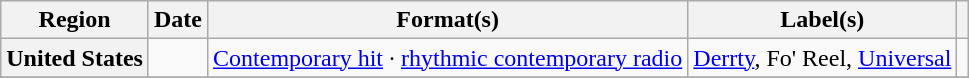<table class="wikitable plainrowheaders" style="text-align:left">
<tr>
<th scope="col">Region</th>
<th scope="col">Date</th>
<th scope="col">Format(s)</th>
<th scope="col">Label(s)</th>
<th scope="col"></th>
</tr>
<tr>
<th scope="row">United States</th>
<td></td>
<td><a href='#'>Contemporary hit</a> · <a href='#'>rhythmic contemporary radio</a></td>
<td><a href='#'>Derrty</a>, Fo' Reel, <a href='#'>Universal</a></td>
<td></td>
</tr>
<tr>
</tr>
</table>
